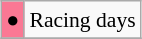<table class="wikitable" style="margin:0.5em auto; font-size:90%; line-height:1.25em;">
<tr>
<td style="background-color:#FA7894;text-align:center;">●</td>
<td>Racing days<br></td>
</tr>
<tr>
</tr>
</table>
